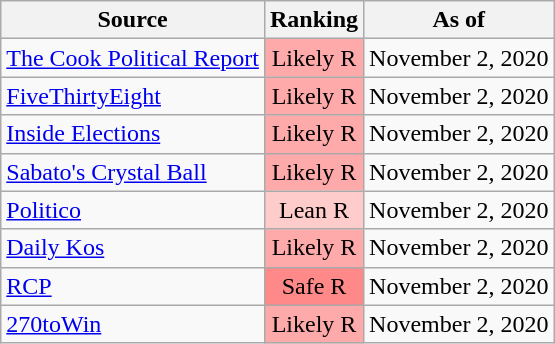<table class="wikitable" style="text-align:center">
<tr>
<th>Source</th>
<th>Ranking</th>
<th>As of</th>
</tr>
<tr>
<td align=left><a href='#'>The Cook Political Report</a></td>
<td style="background:#faa" data-sort-value=3>Likely R</td>
<td>November 2, 2020</td>
</tr>
<tr>
<td align=left><a href='#'>FiveThirtyEight</a></td>
<td style="background:#faa" data-sort-value=3>Likely R</td>
<td>November 2, 2020</td>
</tr>
<tr>
<td align=left><a href='#'>Inside Elections</a></td>
<td style="background:#faa" data-sort-value=3>Likely R</td>
<td>November 2, 2020</td>
</tr>
<tr>
<td align=left><a href='#'>Sabato's Crystal Ball</a></td>
<td style="background:#faa" data-sort-value=3>Likely R</td>
<td>November 2, 2020</td>
</tr>
<tr>
<td align=left><a href='#'>Politico</a></td>
<td style="background:#fcc" data-sort-value=2>Lean R</td>
<td>November 2, 2020</td>
</tr>
<tr>
<td align=left><a href='#'>Daily Kos</a></td>
<td style="background:#faa" data-sort-value=3>Likely R</td>
<td>November 2, 2020</td>
</tr>
<tr>
<td align=left><a href='#'>RCP</a></td>
<td style="background:#f88" data-sort-value=4>Safe R</td>
<td>November 2, 2020</td>
</tr>
<tr>
<td align=left><a href='#'>270toWin</a></td>
<td style="background:#faa" data-sort-value=3>Likely R</td>
<td>November 2, 2020</td>
</tr>
</table>
